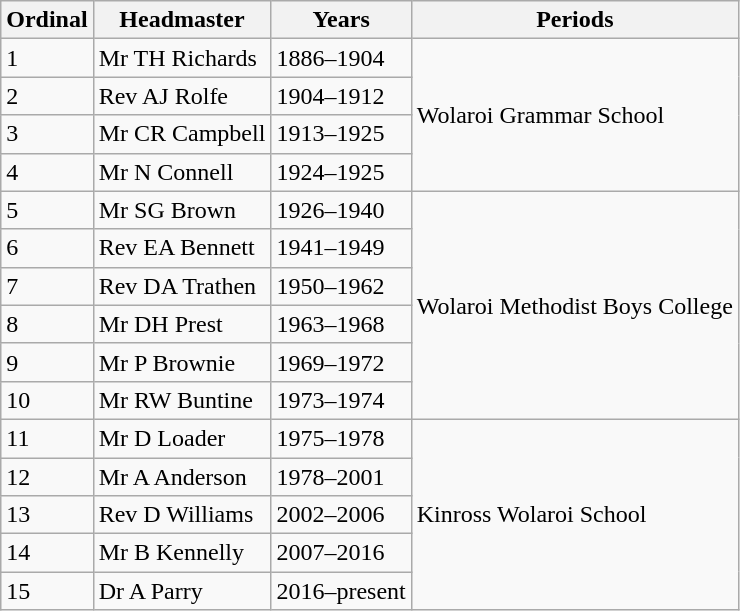<table class="wikitable">
<tr>
<th>Ordinal</th>
<th>Headmaster</th>
<th>Years</th>
<th>Periods</th>
</tr>
<tr>
<td>1</td>
<td>Mr TH Richards</td>
<td>1886–1904</td>
<td rowspan="4">Wolaroi Grammar School</td>
</tr>
<tr>
<td>2</td>
<td>Rev AJ Rolfe</td>
<td>1904–1912</td>
</tr>
<tr>
<td>3</td>
<td>Mr CR Campbell</td>
<td>1913–1925</td>
</tr>
<tr>
<td>4</td>
<td>Mr N Connell</td>
<td>1924–1925</td>
</tr>
<tr>
<td>5</td>
<td>Mr SG Brown</td>
<td>1926–1940</td>
<td rowspan="6">Wolaroi Methodist Boys College</td>
</tr>
<tr>
<td>6</td>
<td>Rev EA Bennett</td>
<td>1941–1949</td>
</tr>
<tr>
<td>7</td>
<td>Rev DA Trathen</td>
<td>1950–1962</td>
</tr>
<tr>
<td>8</td>
<td>Mr DH Prest</td>
<td>1963–1968</td>
</tr>
<tr>
<td>9</td>
<td>Mr P Brownie</td>
<td>1969–1972</td>
</tr>
<tr>
<td>10</td>
<td>Mr RW Buntine</td>
<td>1973–1974</td>
</tr>
<tr>
<td>11</td>
<td>Mr D Loader</td>
<td>1975–1978</td>
<td rowspan="5">Kinross Wolaroi School</td>
</tr>
<tr>
<td>12</td>
<td>Mr A Anderson</td>
<td>1978–2001</td>
</tr>
<tr>
<td>13</td>
<td>Rev D Williams</td>
<td>2002–2006</td>
</tr>
<tr>
<td>14</td>
<td>Mr B Kennelly</td>
<td>2007–2016</td>
</tr>
<tr>
<td>15</td>
<td>Dr A Parry</td>
<td>2016–present</td>
</tr>
</table>
